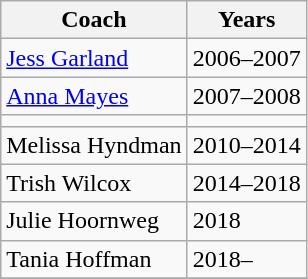<table class="wikitable collapsible">
<tr>
<th>Coach</th>
<th>Years</th>
</tr>
<tr>
<td> <a href='#'>Jess Garland</a></td>
<td>2006–2007</td>
</tr>
<tr>
<td> <a href='#'>Anna Mayes</a></td>
<td>2007–2008</td>
</tr>
<tr>
<td></td>
</tr>
<tr>
<td> Melissa Hyndman</td>
<td>2010–2014</td>
</tr>
<tr>
<td> Trish Wilcox</td>
<td>2014–2018</td>
</tr>
<tr>
<td> Julie Hoornweg</td>
<td>2018</td>
</tr>
<tr>
<td> Tania Hoffman</td>
<td>2018–</td>
</tr>
<tr>
</tr>
</table>
